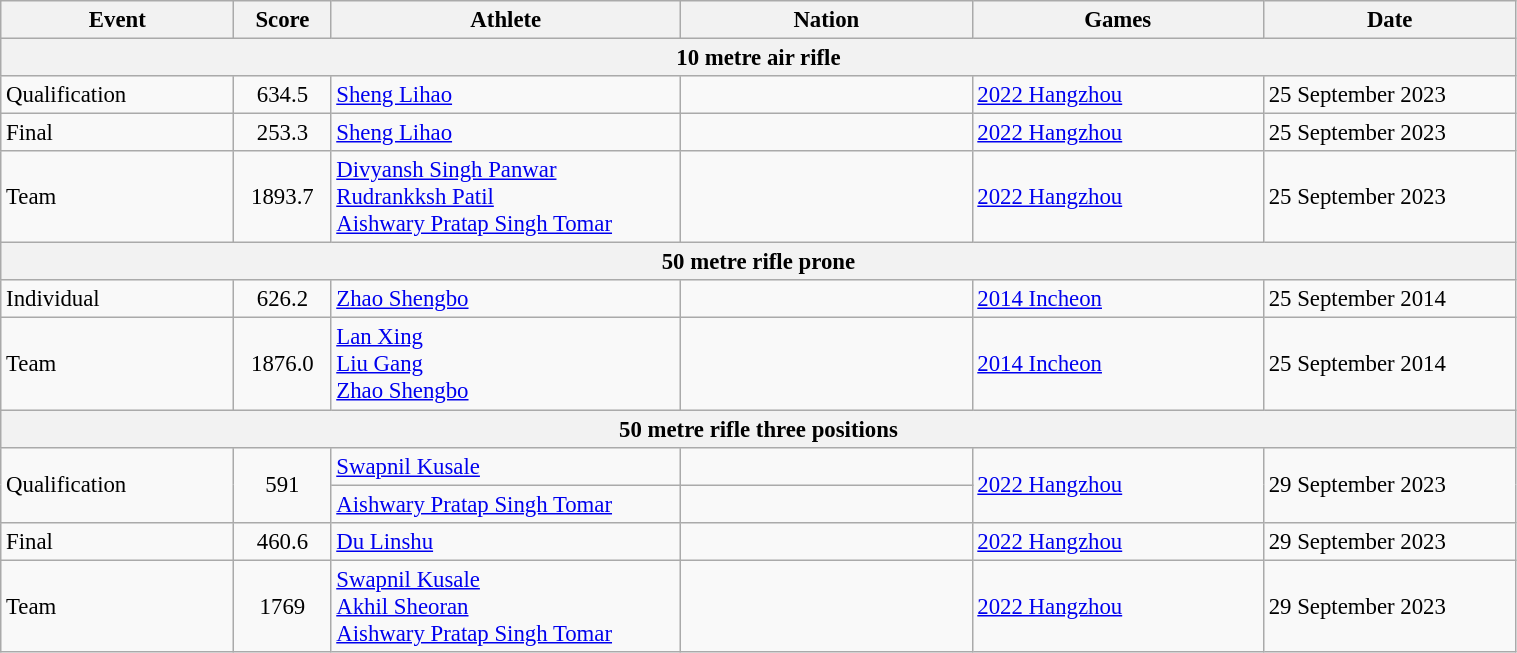<table class="wikitable" style="font-size:95%; width: 80%;">
<tr>
<th width=12%>Event</th>
<th width=5%>Score</th>
<th width=18%>Athlete</th>
<th width=15%>Nation</th>
<th width=15%>Games</th>
<th width=13%>Date</th>
</tr>
<tr>
<th colspan="6">10 metre air rifle</th>
</tr>
<tr>
<td>Qualification</td>
<td align="center">634.5</td>
<td><a href='#'>Sheng Lihao</a></td>
<td></td>
<td><a href='#'>2022 Hangzhou</a></td>
<td>25 September 2023</td>
</tr>
<tr>
<td>Final</td>
<td align="center">253.3</td>
<td><a href='#'>Sheng Lihao</a></td>
<td></td>
<td><a href='#'>2022 Hangzhou</a></td>
<td>25 September 2023</td>
</tr>
<tr>
<td>Team</td>
<td align="center">1893.7</td>
<td><a href='#'>Divyansh Singh Panwar</a><br><a href='#'>Rudrankksh Patil</a><br><a href='#'>Aishwary Pratap Singh Tomar</a></td>
<td></td>
<td><a href='#'>2022 Hangzhou</a></td>
<td>25 September 2023</td>
</tr>
<tr>
<th colspan="6">50 metre rifle prone</th>
</tr>
<tr>
<td>Individual</td>
<td align="center">626.2</td>
<td><a href='#'>Zhao Shengbo</a></td>
<td></td>
<td><a href='#'>2014 Incheon</a></td>
<td>25 September 2014</td>
</tr>
<tr>
<td>Team</td>
<td align="center">1876.0</td>
<td><a href='#'>Lan Xing</a><br><a href='#'>Liu Gang</a><br><a href='#'>Zhao Shengbo</a></td>
<td></td>
<td><a href='#'>2014 Incheon</a></td>
<td>25 September 2014</td>
</tr>
<tr>
<th colspan="6">50 metre rifle three positions</th>
</tr>
<tr>
<td rowspan=2>Qualification</td>
<td rowspan=2 align="center">591</td>
<td><a href='#'>Swapnil Kusale</a></td>
<td></td>
<td rowspan=2><a href='#'>2022 Hangzhou</a></td>
<td rowspan=2>29 September 2023</td>
</tr>
<tr>
<td><a href='#'>Aishwary Pratap Singh Tomar</a></td>
<td></td>
</tr>
<tr>
<td>Final</td>
<td align="center">460.6</td>
<td><a href='#'>Du Linshu</a></td>
<td></td>
<td><a href='#'>2022 Hangzhou</a></td>
<td>29 September 2023</td>
</tr>
<tr>
<td>Team</td>
<td align="center">1769</td>
<td><a href='#'>Swapnil Kusale</a><br><a href='#'>Akhil Sheoran</a><br><a href='#'>Aishwary Pratap Singh Tomar</a></td>
<td></td>
<td><a href='#'>2022 Hangzhou</a></td>
<td>29 September 2023</td>
</tr>
</table>
